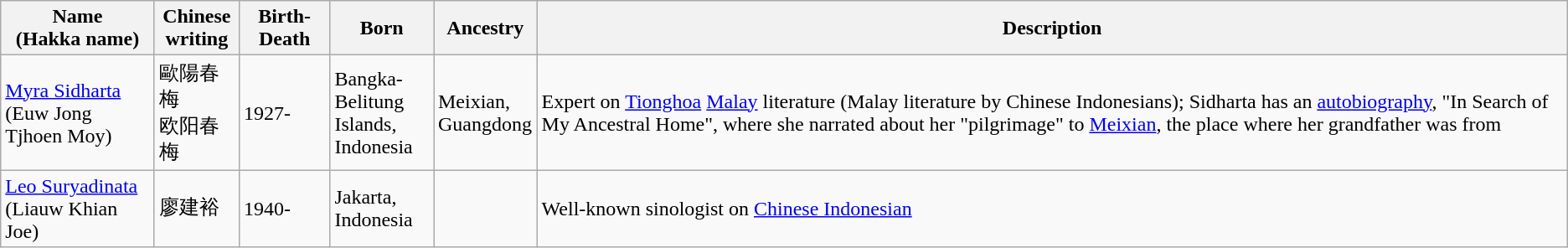<table class="wikitable">
<tr>
<th width="115">Name<br>(Hakka name)</th>
<th width="60">Chinese writing</th>
<th width="65">Birth-Death</th>
<th width="75">Born</th>
<th width="75">Ancestry</th>
<th>Description</th>
</tr>
<tr>
<td><a href='#'>Myra Sidharta</a><br>(Euw Jong Tjhoen Moy)</td>
<td>歐陽春梅<br>欧阳春梅</td>
<td>1927-</td>
<td>Bangka-Belitung Islands, Indonesia</td>
<td>Meixian, Guangdong</td>
<td>Expert on <a href='#'>Tionghoa</a> <a href='#'>Malay</a> literature (Malay literature by Chinese Indonesians); Sidharta has an <a href='#'>autobiography</a>, "In Search of My Ancestral Home", where she narrated about her "pilgrimage" to <a href='#'>Meixian</a>, the place where her grandfather was from</td>
</tr>
<tr>
<td><a href='#'>Leo Suryadinata</a><br>(Liauw Khian Joe)</td>
<td>廖建裕</td>
<td>1940-</td>
<td>Jakarta, Indonesia</td>
<td></td>
<td>Well-known sinologist on <a href='#'>Chinese Indonesian</a></td>
</tr>
</table>
